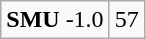<table class="wikitable" style="margin-right: auto; margin-right: auto; border: none;">
<tr align="center">
</tr>
<tr align="center">
<td><strong>SMU</strong> -1.0</td>
<td>57</td>
</tr>
</table>
